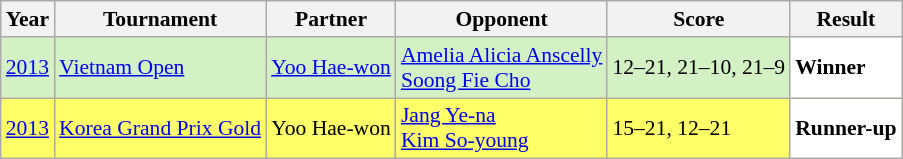<table class="sortable wikitable" style="font-size: 90%;">
<tr>
<th>Year</th>
<th>Tournament</th>
<th>Partner</th>
<th>Opponent</th>
<th>Score</th>
<th>Result</th>
</tr>
<tr style="background:#D4F1C5">
<td align="center"><a href='#'>2013</a></td>
<td align="left"><a href='#'>Vietnam Open</a></td>
<td align="left"> <a href='#'>Yoo Hae-won</a></td>
<td align="left"> <a href='#'>Amelia Alicia Anscelly</a> <br>  <a href='#'>Soong Fie Cho</a></td>
<td align="left">12–21, 21–10, 21–9</td>
<td style="text-align:left; background:white"> <strong>Winner</strong></td>
</tr>
<tr style="background:#FFFF67">
<td align="center"><a href='#'>2013</a></td>
<td align="left"><a href='#'>Korea Grand Prix Gold</a></td>
<td align="left"> Yoo Hae-won</td>
<td align="left"> <a href='#'>Jang Ye-na</a> <br>  <a href='#'>Kim So-young</a></td>
<td align="left">15–21, 12–21</td>
<td style="text-align:left; background:white"> <strong>Runner-up</strong></td>
</tr>
</table>
